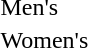<table>
<tr>
<td>Men's</td>
<td></td>
<td></td>
<td></td>
</tr>
<tr>
<td>Women's</td>
<td></td>
<td></td>
<td></td>
</tr>
</table>
